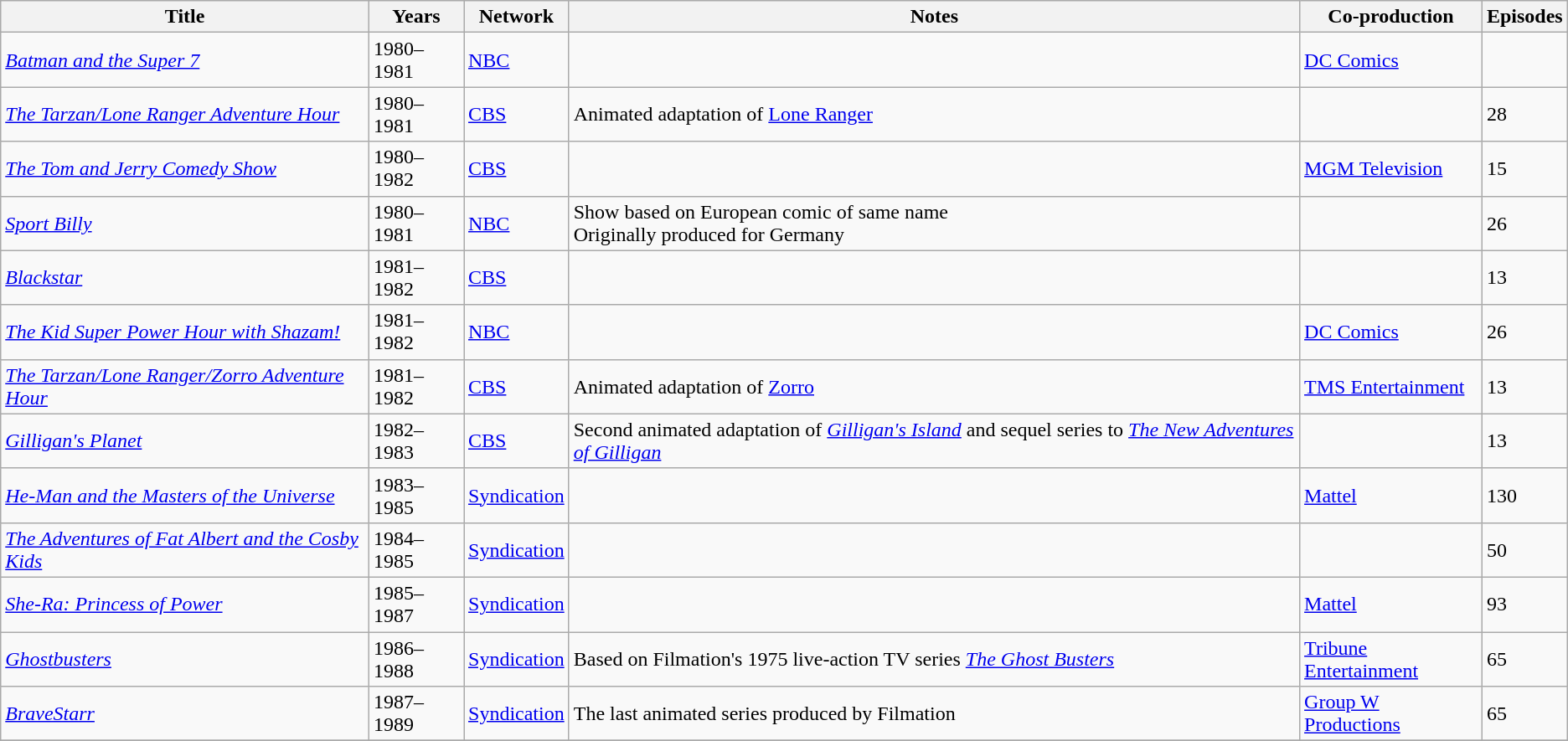<table class="wikitable sortable">
<tr>
<th>Title</th>
<th>Years</th>
<th>Network</th>
<th>Notes</th>
<th>Co-production</th>
<th>Episodes</th>
</tr>
<tr>
<td><em><a href='#'>Batman and the Super 7</a></em></td>
<td>1980–1981</td>
<td><a href='#'>NBC</a></td>
<td></td>
<td><a href='#'>DC Comics</a></td>
<td></td>
</tr>
<tr>
<td><em><a href='#'>The Tarzan/Lone Ranger Adventure Hour</a></em></td>
<td>1980–1981</td>
<td><a href='#'>CBS</a></td>
<td>Animated adaptation of <a href='#'>Lone Ranger</a></td>
<td></td>
<td>28</td>
</tr>
<tr>
<td><em><a href='#'>The Tom and Jerry Comedy Show</a></em></td>
<td>1980–1982</td>
<td><a href='#'>CBS</a></td>
<td></td>
<td><a href='#'>MGM Television</a></td>
<td>15</td>
</tr>
<tr>
<td><em><a href='#'>Sport Billy</a></em></td>
<td>1980–1981</td>
<td><a href='#'>NBC</a></td>
<td>Show based on European comic of same name<br>Originally produced for Germany</td>
<td></td>
<td>26</td>
</tr>
<tr>
<td><em><a href='#'>Blackstar</a></em></td>
<td>1981–1982</td>
<td><a href='#'>CBS</a></td>
<td></td>
<td></td>
<td>13</td>
</tr>
<tr>
<td><em><a href='#'>The Kid Super Power Hour with Shazam!</a></em></td>
<td>1981–1982</td>
<td><a href='#'>NBC</a></td>
<td></td>
<td><a href='#'>DC Comics</a></td>
<td>26</td>
</tr>
<tr>
<td><em><a href='#'>The Tarzan/Lone Ranger/Zorro Adventure Hour</a></em></td>
<td>1981–1982</td>
<td><a href='#'>CBS</a></td>
<td>Animated adaptation of <a href='#'>Zorro</a></td>
<td><a href='#'>TMS Entertainment</a></td>
<td>13</td>
</tr>
<tr>
<td><em><a href='#'>Gilligan's Planet</a></em></td>
<td>1982–1983</td>
<td><a href='#'>CBS</a></td>
<td>Second animated adaptation of <em><a href='#'>Gilligan's Island</a></em> and sequel series to <em><a href='#'>The New Adventures of Gilligan</a></em></td>
<td></td>
<td>13</td>
</tr>
<tr>
<td><em><a href='#'>He-Man and the Masters of the Universe</a></em></td>
<td>1983–1985</td>
<td><a href='#'>Syndication</a></td>
<td></td>
<td><a href='#'>Mattel</a></td>
<td>130</td>
</tr>
<tr>
<td><em><a href='#'>The Adventures of Fat Albert and the Cosby Kids</a></em></td>
<td>1984–1985</td>
<td><a href='#'>Syndication</a></td>
<td></td>
<td></td>
<td>50</td>
</tr>
<tr>
<td><em><a href='#'>She-Ra: Princess of Power</a></em></td>
<td>1985–1987</td>
<td><a href='#'>Syndication</a></td>
<td></td>
<td><a href='#'>Mattel</a></td>
<td>93</td>
</tr>
<tr>
<td><em><a href='#'>Ghostbusters</a></em></td>
<td>1986–1988</td>
<td><a href='#'>Syndication</a></td>
<td>Based on Filmation's 1975 live-action TV series <em><a href='#'>The Ghost Busters</a></em></td>
<td><a href='#'>Tribune Entertainment</a></td>
<td>65</td>
</tr>
<tr>
<td><em><a href='#'>BraveStarr</a></em></td>
<td>1987–1989</td>
<td><a href='#'>Syndication</a></td>
<td>The last animated series produced by Filmation</td>
<td><a href='#'>Group W Productions</a></td>
<td>65</td>
</tr>
<tr>
</tr>
</table>
